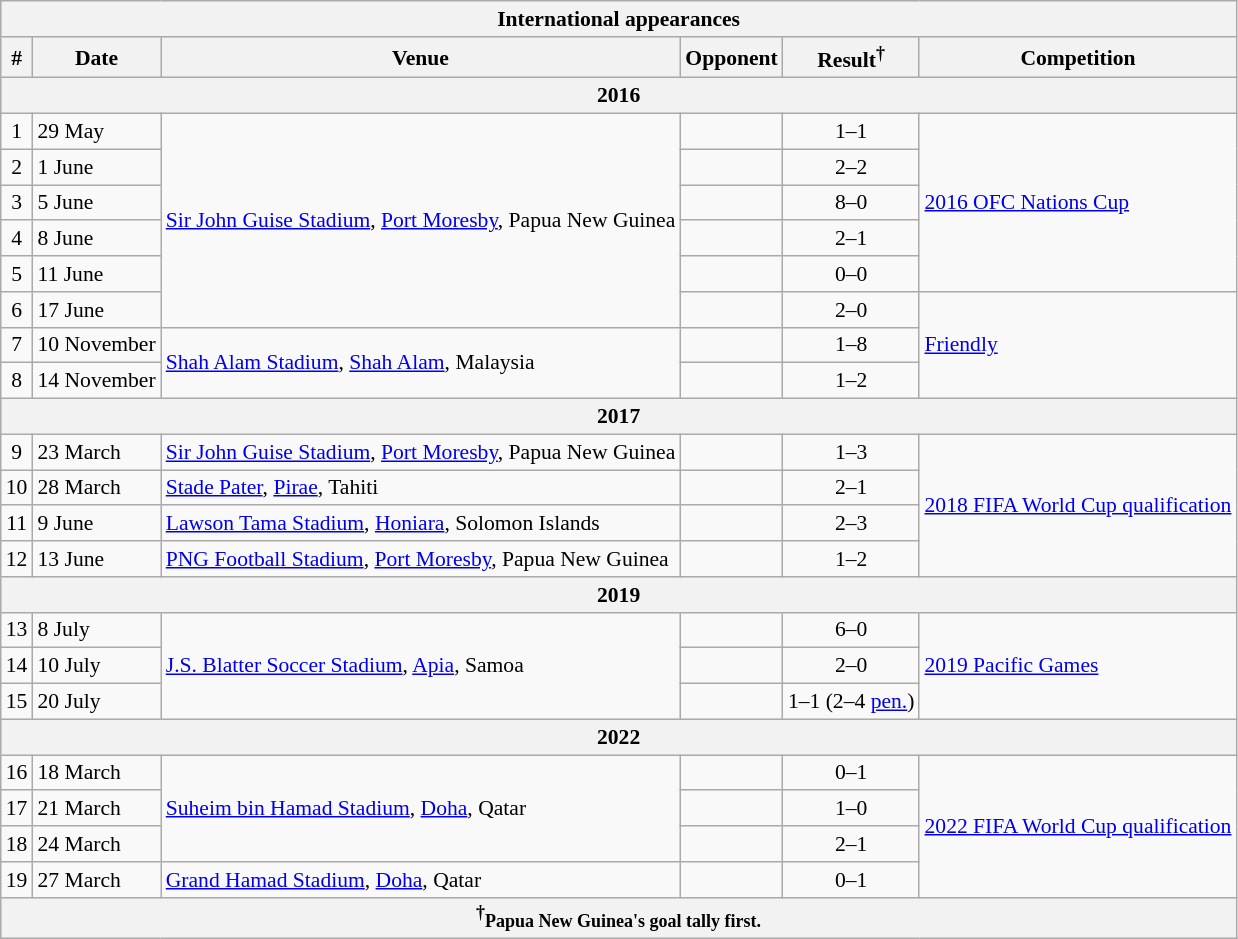<table class="wikitable collapsible collapsed" style="font-size:90%">
<tr>
<th colspan="7"><strong>International appearances</strong></th>
</tr>
<tr>
<th>#</th>
<th>Date</th>
<th>Venue</th>
<th>Opponent</th>
<th>Result<sup>†</sup></th>
<th>Competition</th>
</tr>
<tr>
<th colspan="7" align=center><strong>2016</strong></th>
</tr>
<tr>
<td align=center>1</td>
<td>29 May</td>
<td rowspan="6"><a href='#'>Sir John Guise Stadium</a>, <a href='#'>Port Moresby</a>, Papua New Guinea</td>
<td></td>
<td align=center>1–1</td>
<td rowspan="5"><a href='#'>2016 OFC Nations Cup</a></td>
</tr>
<tr>
<td align=center>2</td>
<td>1 June</td>
<td></td>
<td align=center>2–2</td>
</tr>
<tr>
<td align=center>3</td>
<td>5 June</td>
<td></td>
<td align=center>8–0</td>
</tr>
<tr>
<td align=center>4</td>
<td>8 June</td>
<td></td>
<td align=center>2–1</td>
</tr>
<tr>
<td align=center>5</td>
<td>11 June</td>
<td></td>
<td align=center>0–0</td>
</tr>
<tr>
<td align=center>6</td>
<td>17 June</td>
<td></td>
<td align=center>2–0</td>
<td rowspan=3><a href='#'>Friendly</a></td>
</tr>
<tr>
<td align=center>7</td>
<td>10 November</td>
<td rowspan=2><a href='#'>Shah Alam Stadium</a>, <a href='#'>Shah Alam</a>, Malaysia</td>
<td></td>
<td align=center>1–8</td>
</tr>
<tr>
<td align=center>8</td>
<td>14 November</td>
<td></td>
<td align=center>1–2</td>
</tr>
<tr>
<th colspan="7" align=center><strong>2017</strong></th>
</tr>
<tr>
<td align=center>9</td>
<td>23 March</td>
<td><a href='#'>Sir John Guise Stadium</a>, <a href='#'>Port Moresby</a>, Papua New Guinea</td>
<td></td>
<td align=center>1–3</td>
<td rowspan=4><a href='#'>2018 FIFA World Cup qualification</a></td>
</tr>
<tr>
<td align=center>10</td>
<td>28 March</td>
<td><a href='#'>Stade Pater</a>, <a href='#'>Pirae</a>, Tahiti</td>
<td></td>
<td align=center>2–1</td>
</tr>
<tr>
<td align=center>11</td>
<td>9 June</td>
<td><a href='#'>Lawson Tama Stadium</a>, <a href='#'>Honiara</a>, Solomon Islands</td>
<td></td>
<td align=center>2–3</td>
</tr>
<tr>
<td align=center>12</td>
<td>13 June</td>
<td><a href='#'>PNG Football Stadium</a>, <a href='#'>Port Moresby</a>, Papua New Guinea</td>
<td></td>
<td align=center>1–2</td>
</tr>
<tr>
<th colspan="7" align=center><strong>2019</strong></th>
</tr>
<tr>
<td align=center>13</td>
<td>8 July</td>
<td rowspan=3><a href='#'>J.S. Blatter Soccer Stadium</a>, <a href='#'>Apia</a>, Samoa</td>
<td></td>
<td align=center>6–0</td>
<td rowspan=3><a href='#'>2019 Pacific Games</a></td>
</tr>
<tr>
<td align=center>14</td>
<td>10 July</td>
<td></td>
<td align=center>2–0</td>
</tr>
<tr>
<td align=center>15</td>
<td>20 July</td>
<td></td>
<td align=center>1–1 (2–4 <a href='#'>pen.</a>)</td>
</tr>
<tr>
<th colspan="7" align=center><strong>2022</strong></th>
</tr>
<tr>
<td align=center>16</td>
<td>18 March</td>
<td rowspan=3><a href='#'>Suheim bin Hamad Stadium</a>, <a href='#'>Doha</a>, Qatar</td>
<td></td>
<td align=center>0–1</td>
<td rowspan=4><a href='#'>2022 FIFA World Cup qualification</a></td>
</tr>
<tr>
<td align=center>17</td>
<td>21 March</td>
<td></td>
<td align=center>1–0</td>
</tr>
<tr>
<td align=center>18</td>
<td>24 March</td>
<td></td>
<td align=center>2–1</td>
</tr>
<tr>
<td align=center>19</td>
<td>27 March</td>
<td><a href='#'>Grand Hamad Stadium</a>, <a href='#'>Doha</a>, Qatar</td>
<td></td>
<td align=center>0–1</td>
</tr>
<tr>
<th colspan="7"><sup>†</sup><small>Papua New Guinea's goal tally first.</small></th>
</tr>
</table>
